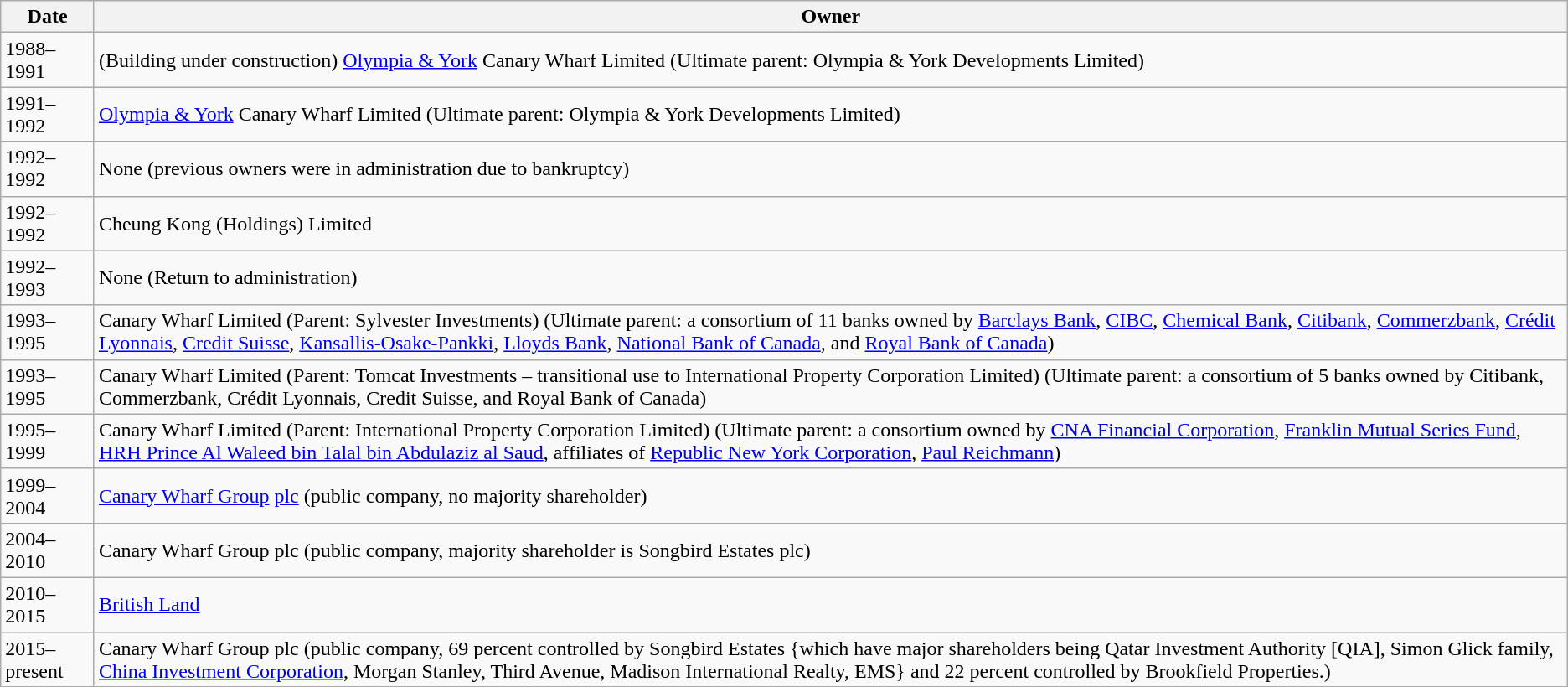<table class="wikitable">
<tr>
<th>Date</th>
<th>Owner</th>
</tr>
<tr>
<td>1988–1991</td>
<td>(Building under construction) <a href='#'>Olympia & York</a> Canary Wharf Limited (Ultimate parent: Olympia & York Developments Limited)</td>
</tr>
<tr>
<td>1991–1992</td>
<td><a href='#'>Olympia & York</a> Canary Wharf Limited (Ultimate parent: Olympia & York Developments Limited)</td>
</tr>
<tr>
<td>1992–1992</td>
<td>None (previous owners were in administration due to bankruptcy)</td>
</tr>
<tr>
<td>1992–1992</td>
<td>Cheung Kong (Holdings) Limited</td>
</tr>
<tr>
<td>1992–1993</td>
<td>None (Return to administration)</td>
</tr>
<tr>
<td>1993–1995</td>
<td>Canary Wharf Limited (Parent: Sylvester Investments) (Ultimate parent: a consortium of 11 banks owned by <a href='#'>Barclays Bank</a>, <a href='#'>CIBC</a>, <a href='#'>Chemical Bank</a>, <a href='#'>Citibank</a>, <a href='#'>Commerzbank</a>, <a href='#'>Crédit Lyonnais</a>, <a href='#'>Credit Suisse</a>, <a href='#'>Kansallis-Osake-Pankki</a>, <a href='#'>Lloyds Bank</a>, <a href='#'>National Bank of Canada</a>, and <a href='#'>Royal Bank of Canada</a>)</td>
</tr>
<tr>
<td>1993–1995</td>
<td>Canary Wharf Limited (Parent: Tomcat Investments – transitional use to International Property Corporation Limited) (Ultimate parent: a consortium of 5 banks owned by Citibank, Commerzbank, Crédit Lyonnais, Credit Suisse, and Royal Bank of Canada)</td>
</tr>
<tr>
<td>1995–1999</td>
<td>Canary Wharf Limited (Parent: International Property Corporation Limited) (Ultimate parent: a consortium owned by <a href='#'>CNA Financial Corporation</a>, <a href='#'>Franklin Mutual Series Fund</a>, <a href='#'>HRH Prince Al Waleed bin Talal bin Abdulaziz al Saud</a>, affiliates of <a href='#'>Republic New York Corporation</a>, <a href='#'>Paul Reichmann</a>)</td>
</tr>
<tr>
<td>1999–2004</td>
<td><a href='#'>Canary Wharf Group</a> <a href='#'>plc</a> (public company, no majority shareholder)</td>
</tr>
<tr>
<td>2004–2010</td>
<td>Canary Wharf Group plc (public company, majority shareholder is Songbird Estates plc)</td>
</tr>
<tr>
<td>2010–2015</td>
<td><a href='#'>British Land</a></td>
</tr>
<tr>
<td>2015–present</td>
<td>Canary Wharf Group plc (public company, 69 percent controlled by Songbird Estates {which have major shareholders being Qatar Investment Authority [QIA], Simon Glick family, <a href='#'>China Investment Corporation</a>, Morgan Stanley, Third Avenue, Madison International Realty, EMS} and 22 percent controlled by Brookfield Properties.)</td>
</tr>
</table>
